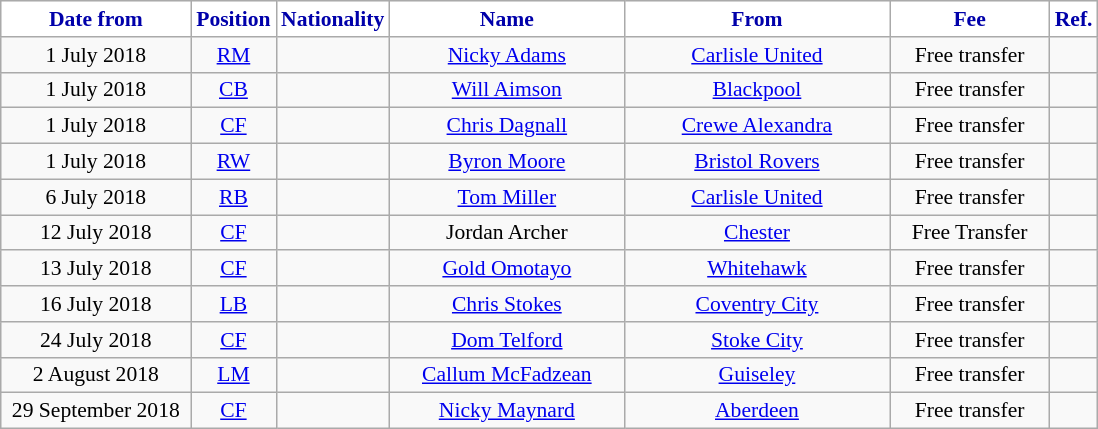<table class="wikitable"  style="text-align:center; font-size:90%; ">
<tr>
<th style="background:#FFFFFF; color:#0000AA; width:120px;">Date from</th>
<th style="background:#FFFFFF; color:#0000AA; width:50px;">Position</th>
<th style="background:#FFFFFF; color:#0000AA; width:50px;">Nationality</th>
<th style="background:#FFFFFF; color:#0000AA; width:150px;">Name</th>
<th style="background:#FFFFFF; color:#0000AA; width:170px;">From</th>
<th style="background:#FFFFFF; color:#0000AA; width:100px;">Fee</th>
<th style="background:#FFFFFF; color:#0000AA; width:25px;">Ref.</th>
</tr>
<tr>
<td>1 July 2018</td>
<td><a href='#'>RM</a></td>
<td></td>
<td><a href='#'>Nicky Adams</a></td>
<td><a href='#'>Carlisle United</a></td>
<td>Free transfer</td>
<td></td>
</tr>
<tr>
<td>1 July 2018</td>
<td><a href='#'>CB</a></td>
<td></td>
<td><a href='#'>Will Aimson</a></td>
<td><a href='#'>Blackpool</a></td>
<td>Free transfer</td>
<td></td>
</tr>
<tr>
<td>1 July 2018</td>
<td><a href='#'>CF</a></td>
<td></td>
<td><a href='#'>Chris Dagnall</a></td>
<td><a href='#'>Crewe Alexandra</a></td>
<td>Free transfer</td>
<td></td>
</tr>
<tr>
<td>1 July 2018</td>
<td><a href='#'>RW</a></td>
<td></td>
<td><a href='#'>Byron Moore</a></td>
<td><a href='#'>Bristol Rovers</a></td>
<td>Free transfer</td>
<td></td>
</tr>
<tr>
<td>6 July 2018</td>
<td><a href='#'>RB</a></td>
<td></td>
<td><a href='#'>Tom Miller</a></td>
<td><a href='#'>Carlisle United</a></td>
<td>Free transfer</td>
<td></td>
</tr>
<tr>
<td>12 July 2018</td>
<td><a href='#'>CF</a></td>
<td></td>
<td>Jordan Archer</td>
<td><a href='#'>Chester</a></td>
<td>Free Transfer</td>
<td></td>
</tr>
<tr>
<td>13 July 2018</td>
<td><a href='#'>CF</a></td>
<td></td>
<td><a href='#'>Gold Omotayo</a></td>
<td><a href='#'>Whitehawk</a></td>
<td>Free transfer</td>
<td></td>
</tr>
<tr>
<td>16 July 2018</td>
<td><a href='#'>LB</a></td>
<td></td>
<td><a href='#'>Chris Stokes</a></td>
<td><a href='#'>Coventry City</a></td>
<td>Free transfer</td>
<td></td>
</tr>
<tr>
<td>24 July 2018</td>
<td><a href='#'>CF</a></td>
<td></td>
<td><a href='#'>Dom Telford</a></td>
<td><a href='#'>Stoke City</a></td>
<td>Free transfer</td>
<td></td>
</tr>
<tr>
<td>2 August 2018</td>
<td><a href='#'>LM</a></td>
<td></td>
<td><a href='#'>Callum McFadzean</a></td>
<td><a href='#'>Guiseley</a></td>
<td>Free transfer</td>
<td></td>
</tr>
<tr>
<td>29 September 2018</td>
<td><a href='#'>CF</a></td>
<td></td>
<td><a href='#'>Nicky Maynard</a></td>
<td> <a href='#'>Aberdeen</a></td>
<td>Free transfer</td>
<td></td>
</tr>
</table>
